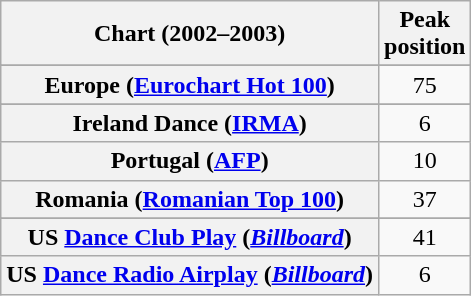<table class="wikitable sortable plainrowheaders" style="text-align:center">
<tr>
<th>Chart (2002–2003)</th>
<th>Peak<br>position</th>
</tr>
<tr>
</tr>
<tr>
</tr>
<tr>
<th scope="row">Europe (<a href='#'>Eurochart Hot 100</a>)</th>
<td>75</td>
</tr>
<tr>
</tr>
<tr>
</tr>
<tr>
<th scope="row">Ireland Dance (<a href='#'>IRMA</a>)</th>
<td>6</td>
</tr>
<tr>
<th scope="row">Portugal (<a href='#'>AFP</a>)</th>
<td>10</td>
</tr>
<tr>
<th scope="row">Romania (<a href='#'>Romanian Top 100</a>)</th>
<td>37</td>
</tr>
<tr>
</tr>
<tr>
</tr>
<tr>
</tr>
<tr>
</tr>
<tr>
<th scope="row">US <a href='#'>Dance Club Play</a> (<em><a href='#'>Billboard</a></em>)</th>
<td>41</td>
</tr>
<tr>
<th scope="row">US <a href='#'>Dance Radio Airplay</a> (<em><a href='#'>Billboard</a></em>)</th>
<td>6</td>
</tr>
</table>
